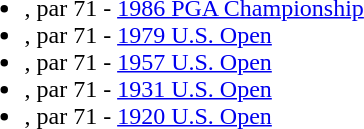<table>
<tr>
<td><br><ul><li>, par 71 - <a href='#'>1986 PGA Championship</a></li><li>, par 71 - <a href='#'>1979 U.S. Open</a></li><li>, par 71 - <a href='#'>1957 U.S. Open</a></li><li>, par 71 - <a href='#'>1931 U.S. Open</a></li><li>, par 71 - <a href='#'>1920 U.S. Open</a></li></ul></td>
</tr>
</table>
